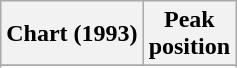<table class="wikitable sortable plainrowheaders" style="text-align:center">
<tr>
<th scope="col">Chart (1993)</th>
<th scope="col">Peak<br> position</th>
</tr>
<tr>
</tr>
<tr>
</tr>
<tr>
</tr>
</table>
